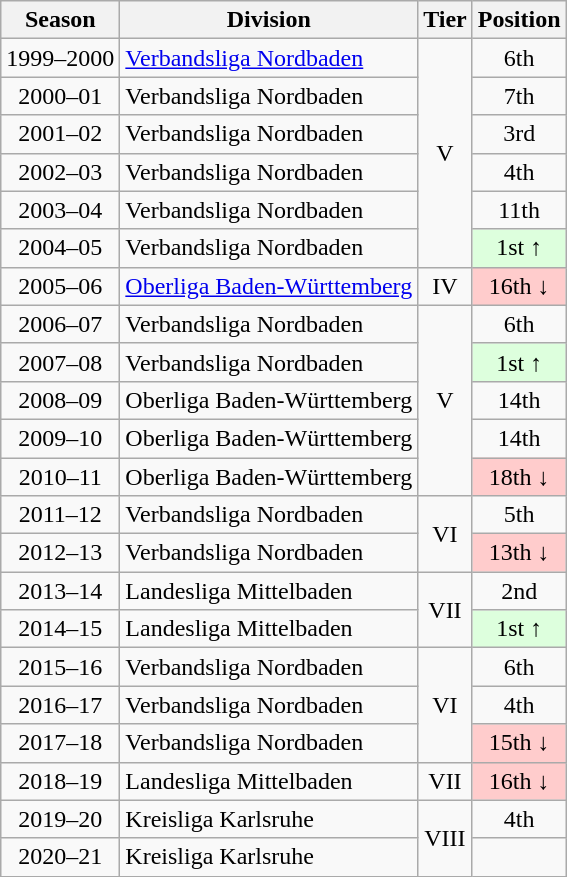<table class="wikitable">
<tr>
<th>Season</th>
<th>Division</th>
<th>Tier</th>
<th>Position</th>
</tr>
<tr align="center">
<td>1999–2000</td>
<td align="left"><a href='#'>Verbandsliga Nordbaden</a></td>
<td rowspan=6>V</td>
<td>6th</td>
</tr>
<tr align="center">
<td>2000–01</td>
<td align="left">Verbandsliga Nordbaden</td>
<td>7th</td>
</tr>
<tr align="center">
<td>2001–02</td>
<td align="left">Verbandsliga Nordbaden</td>
<td>3rd</td>
</tr>
<tr align="center">
<td>2002–03</td>
<td align="left">Verbandsliga Nordbaden</td>
<td>4th</td>
</tr>
<tr align="center">
<td>2003–04</td>
<td align="left">Verbandsliga Nordbaden</td>
<td>11th</td>
</tr>
<tr align="center">
<td>2004–05</td>
<td align="left">Verbandsliga Nordbaden</td>
<td style="background:#ddffdd">1st ↑</td>
</tr>
<tr align="center">
<td>2005–06</td>
<td align="left"><a href='#'>Oberliga Baden-Württemberg</a></td>
<td>IV</td>
<td style="background:#ffcccc">16th ↓</td>
</tr>
<tr align="center">
<td>2006–07</td>
<td align="left">Verbandsliga Nordbaden</td>
<td rowspan=5>V</td>
<td>6th</td>
</tr>
<tr align="center">
<td>2007–08</td>
<td align="left">Verbandsliga Nordbaden</td>
<td style="background:#ddffdd">1st ↑</td>
</tr>
<tr align="center">
<td>2008–09</td>
<td align="left">Oberliga Baden-Württemberg</td>
<td>14th</td>
</tr>
<tr align="center">
<td>2009–10</td>
<td align="left">Oberliga Baden-Württemberg</td>
<td>14th</td>
</tr>
<tr align="center">
<td>2010–11</td>
<td align="left">Oberliga Baden-Württemberg</td>
<td style="background:#ffcccc">18th ↓</td>
</tr>
<tr align="center">
<td>2011–12</td>
<td align="left">Verbandsliga Nordbaden</td>
<td rowspan=2>VI</td>
<td>5th</td>
</tr>
<tr align="center">
<td>2012–13</td>
<td align="left">Verbandsliga Nordbaden</td>
<td style="background:#ffcccc">13th ↓</td>
</tr>
<tr align="center">
<td>2013–14</td>
<td align="left">Landesliga Mittelbaden</td>
<td rowspan=2>VII</td>
<td>2nd</td>
</tr>
<tr align="center">
<td>2014–15</td>
<td align="left">Landesliga Mittelbaden</td>
<td style="background:#ddffdd">1st ↑</td>
</tr>
<tr align="center">
<td>2015–16</td>
<td align="left">Verbandsliga Nordbaden</td>
<td rowspan=3>VI</td>
<td>6th</td>
</tr>
<tr align="center">
<td>2016–17</td>
<td align="left">Verbandsliga Nordbaden</td>
<td>4th</td>
</tr>
<tr align="center">
<td>2017–18</td>
<td align="left">Verbandsliga Nordbaden</td>
<td style="background:#ffcccc">15th ↓</td>
</tr>
<tr align="center">
<td>2018–19</td>
<td align="left">Landesliga Mittelbaden</td>
<td>VII</td>
<td style="background:#ffcccc">16th ↓</td>
</tr>
<tr align="center">
<td>2019–20</td>
<td align="left">Kreisliga Karlsruhe</td>
<td rowspan=2>VIII</td>
<td>4th</td>
</tr>
<tr align="center">
<td>2020–21</td>
<td align="left">Kreisliga Karlsruhe</td>
<td></td>
</tr>
</table>
